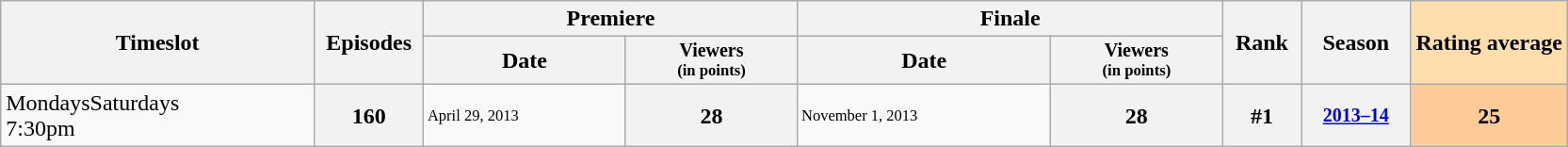<table class="wikitable">
<tr>
<th style="width:20%;" rowspan=2>Timeslot</th>
<th style="width:07%;" rowspan=2>Episodes</th>
<th colspan=2>Premiere</th>
<th colspan=2>Finale</th>
<th style="width:05%;" rowspan=2>Rank</th>
<th style="width:07%;" rowspan=2>Season</th>
<th style="width:10%; background:#ffdead;" rowspan="2">Rating average</th>
</tr>
<tr>
<th>Date</th>
<th span style="width:11%; font-size:smaller; line-height:100%;">Viewers<br><small>(in points)</small></th>
<th>Date</th>
<th span style="width:11%; font-size:smaller; line-height:100%;">Viewers<br><small>(in points)</small></th>
</tr>
<tr>
<td><div>MondaysSaturdays<br>7:30pm</div></td>
<th>160</th>
<td style="font-size:11px;line-height:110%"><div>April 29, 2013</div></td>
<th>28</th>
<td style="font-size:11px;line-height:110%"><div>November 1, 2013</div></td>
<th>28</th>
<th>#1</th>
<th style="font-size:smaller"><a href='#'>2013–14</a></th>
<th style="background:#fc9;">25</th>
</tr>
</table>
